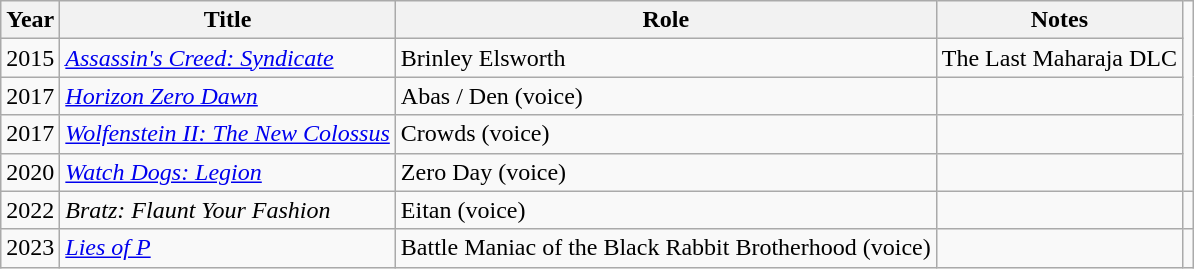<table class="wikitable sortable">
<tr>
<th>Year</th>
<th>Title</th>
<th>Role</th>
<th>Notes</th>
</tr>
<tr>
<td>2015</td>
<td><em><a href='#'>Assassin's Creed: Syndicate</a></em></td>
<td>Brinley Elsworth</td>
<td>The Last Maharaja DLC</td>
</tr>
<tr>
<td>2017</td>
<td><em><a href='#'>Horizon Zero Dawn</a></em></td>
<td>Abas / Den (voice)</td>
<td></td>
</tr>
<tr>
<td>2017</td>
<td><em><a href='#'>Wolfenstein II: The New Colossus</a></em></td>
<td>Crowds (voice)</td>
<td></td>
</tr>
<tr>
<td>2020</td>
<td><em><a href='#'>Watch Dogs: Legion</a></em></td>
<td>Zero Day (voice)</td>
<td></td>
</tr>
<tr>
<td>2022</td>
<td><em>Bratz: Flaunt Your Fashion</em></td>
<td>Eitan (voice)</td>
<td></td>
<td></td>
</tr>
<tr>
<td>2023</td>
<td><em><a href='#'>Lies of P</a></em></td>
<td>Battle Maniac of the Black Rabbit Brotherhood (voice)</td>
<td></td>
</tr>
</table>
